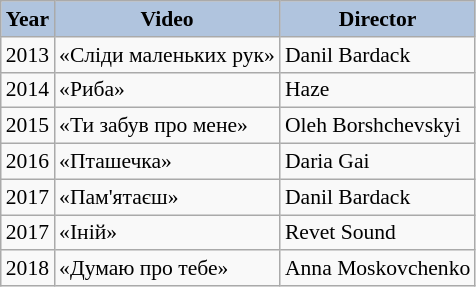<table class="wikitable" style="font-size: 90%;">
<tr>
<th style="background:#B0C4DE;">Year</th>
<th style="background:#B0C4DE;">Video</th>
<th style="background:#B0C4DE;">Director</th>
</tr>
<tr>
<td>2013</td>
<td>«Сліди маленьких рук»</td>
<td>Danil Bardack</td>
</tr>
<tr>
<td>2014</td>
<td>«Риба»</td>
<td>Haze</td>
</tr>
<tr>
<td>2015</td>
<td>«Ти забув про мене»</td>
<td>Oleh Borshchevskyi</td>
</tr>
<tr>
<td>2016</td>
<td>«Пташечка»</td>
<td>Daria Gai</td>
</tr>
<tr>
<td>2017</td>
<td>«Пам'ятаєш»</td>
<td>Danil Bardack</td>
</tr>
<tr>
<td>2017</td>
<td>«Іній»</td>
<td>Revet Sound</td>
</tr>
<tr>
<td>2018</td>
<td>«Думаю про тебе»</td>
<td>Anna Moskovchenko</td>
</tr>
</table>
